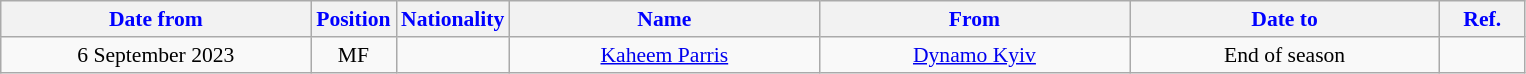<table class="wikitable" style="text-align:center; font-size:90%; ">
<tr>
<th style="background:#white; color:blue; width:200px;">Date from</th>
<th style="background:#white; color:blue; width:50px;">Position</th>
<th style="background:#white; color:blue; width:50px;">Nationality</th>
<th style="background:#white; color:blue; width:200px;">Name</th>
<th style="background:#white; color:blue; width:200px;">From</th>
<th style="background:#white; color:blue; width:200px;">Date to</th>
<th style="background:#white; color:blue; width:50px;">Ref.</th>
</tr>
<tr>
<td>6 September 2023</td>
<td>MF</td>
<td></td>
<td><a href='#'>Kaheem Parris</a></td>
<td><a href='#'>Dynamo Kyiv</a></td>
<td>End of season</td>
<td></td>
</tr>
</table>
